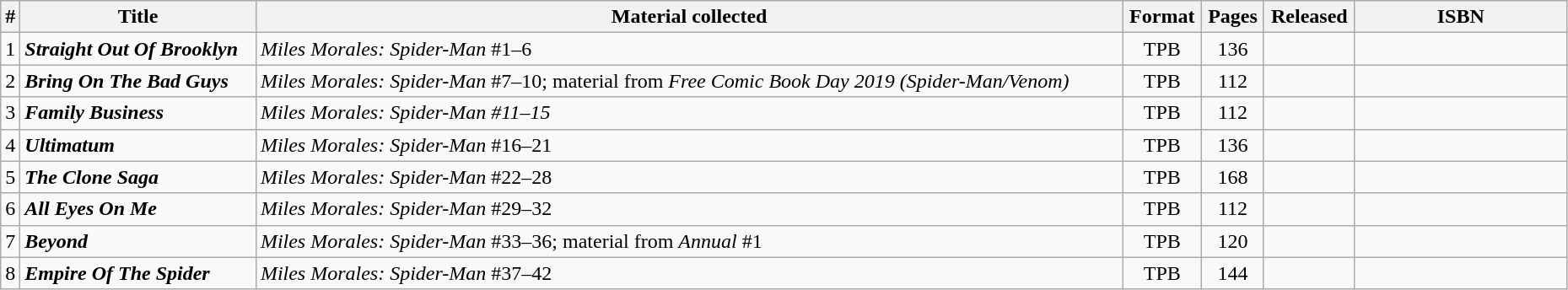<table class="wikitable sortable" width=98%>
<tr>
<th width=4px>#</th>
<th>Title</th>
<th>Material collected</th>
<th class="unsortable">Format</th>
<th>Pages</th>
<th>Released</th>
<th class="unsortable" style="width: 10em;">ISBN</th>
</tr>
<tr>
<td>1</td>
<td><strong><em>Straight Out Of Brooklyn</em></strong></td>
<td><em>Miles Morales: Spider-Man</em> #1–6</td>
<td style="text-align: center;">TPB</td>
<td style="text-align: center;">136</td>
<td></td>
<td></td>
</tr>
<tr>
<td>2</td>
<td><strong><em>Bring On The Bad Guys</em></strong></td>
<td><em>Miles Morales: Spider-Man</em> #7–10; material from <em>Free Comic Book Day 2019 (Spider-Man/Venom)</em></td>
<td style="text-align: center;">TPB</td>
<td style="text-align: center;">112</td>
<td></td>
<td></td>
</tr>
<tr>
<td>3</td>
<td><strong><em>Family Business</em></strong></td>
<td><em>Miles Morales: Spider-Man #11–15</em></td>
<td style="text-align: center;">TPB</td>
<td style="text-align: center;">112</td>
<td></td>
<td></td>
</tr>
<tr>
<td>4</td>
<td><strong><em>Ultimatum</em></strong></td>
<td><em>Miles Morales: Spider-Man</em> #16–21</td>
<td style="text-align: center;">TPB</td>
<td style="text-align: center;">136</td>
<td></td>
<td></td>
</tr>
<tr>
<td>5</td>
<td><strong><em>The Clone Saga</em></strong></td>
<td><em>Miles Morales: Spider-Man</em> #22–28</td>
<td style="text-align: center;">TPB</td>
<td style="text-align: center;">168</td>
<td></td>
<td></td>
</tr>
<tr>
<td>6</td>
<td><strong><em>All Eyes On Me</em></strong></td>
<td><em>Miles Morales: Spider-Man</em> #29–32</td>
<td style="text-align: center;">TPB</td>
<td style="text-align: center;">112</td>
<td></td>
<td></td>
</tr>
<tr>
<td>7</td>
<td><strong><em>Beyond</em></strong></td>
<td><em>Miles Morales: Spider-Man</em> #33–36; material from <em>Annual</em> #1</td>
<td style="text-align: center;">TPB</td>
<td style="text-align: center;">120</td>
<td></td>
<td></td>
</tr>
<tr>
<td>8</td>
<td><strong><em>Empire Of The Spider</em></strong></td>
<td><em>Miles Morales: Spider-Man</em> #37–42</td>
<td style="text-align: center;">TPB</td>
<td style="text-align: center;">144</td>
<td></td>
<td></td>
</tr>
</table>
